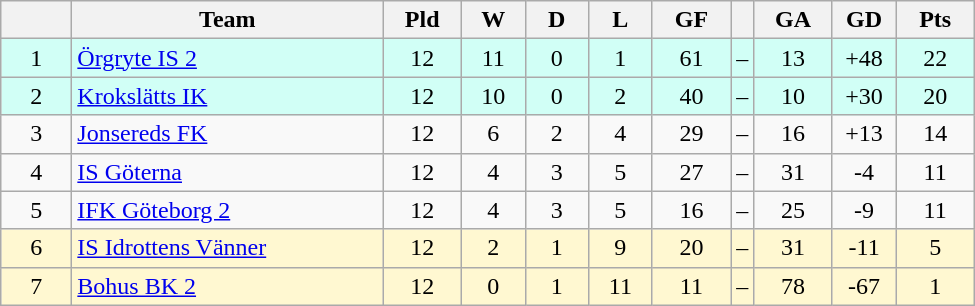<table class="wikitable" style="text-align: center;">
<tr>
<th style="width: 40px;"></th>
<th style="width: 200px;">Team</th>
<th style="width: 45px;">Pld</th>
<th style="width: 35px;">W</th>
<th style="width: 35px;">D</th>
<th style="width: 35px;">L</th>
<th style="width: 45px;">GF</th>
<th></th>
<th style="width: 45px;">GA</th>
<th style="width: 35px;">GD</th>
<th style="width: 45px;">Pts</th>
</tr>
<tr style="background: #d1fff6">
<td>1</td>
<td style="text-align: left;"><a href='#'>Örgryte IS 2</a></td>
<td>12</td>
<td>11</td>
<td>0</td>
<td>1</td>
<td>61</td>
<td>–</td>
<td>13</td>
<td>+48</td>
<td>22</td>
</tr>
<tr style="background: #d1fff6">
<td>2</td>
<td style="text-align: left;"><a href='#'>Krokslätts IK</a></td>
<td>12</td>
<td>10</td>
<td>0</td>
<td>2</td>
<td>40</td>
<td>–</td>
<td>10</td>
<td>+30</td>
<td>20</td>
</tr>
<tr>
<td>3</td>
<td style="text-align: left;"><a href='#'>Jonsereds FK</a></td>
<td>12</td>
<td>6</td>
<td>2</td>
<td>4</td>
<td>29</td>
<td>–</td>
<td>16</td>
<td>+13</td>
<td>14</td>
</tr>
<tr>
<td>4</td>
<td style="text-align: left;"><a href='#'>IS Göterna</a></td>
<td>12</td>
<td>4</td>
<td>3</td>
<td>5</td>
<td>27</td>
<td>–</td>
<td>31</td>
<td>-4</td>
<td>11</td>
</tr>
<tr>
<td>5</td>
<td style="text-align: left;"><a href='#'>IFK Göteborg 2</a></td>
<td>12</td>
<td>4</td>
<td>3</td>
<td>5</td>
<td>16</td>
<td>–</td>
<td>25</td>
<td>-9</td>
<td>11</td>
</tr>
<tr style="background: #fff8d1">
<td>6</td>
<td style="text-align: left;"><a href='#'>IS Idrottens Vänner</a></td>
<td>12</td>
<td>2</td>
<td>1</td>
<td>9</td>
<td>20</td>
<td>–</td>
<td>31</td>
<td>-11</td>
<td>5</td>
</tr>
<tr style="background: #fff8d1">
<td>7</td>
<td style="text-align: left;"><a href='#'>Bohus BK 2</a></td>
<td>12</td>
<td>0</td>
<td>1</td>
<td>11</td>
<td>11</td>
<td>–</td>
<td>78</td>
<td>-67</td>
<td>1</td>
</tr>
</table>
